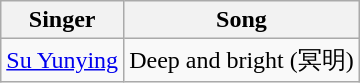<table class="wikitable">
<tr>
<th>Singer</th>
<th>Song</th>
</tr>
<tr>
<td><a href='#'>Su Yunying</a></td>
<td>Deep and bright (冥明)</td>
</tr>
</table>
